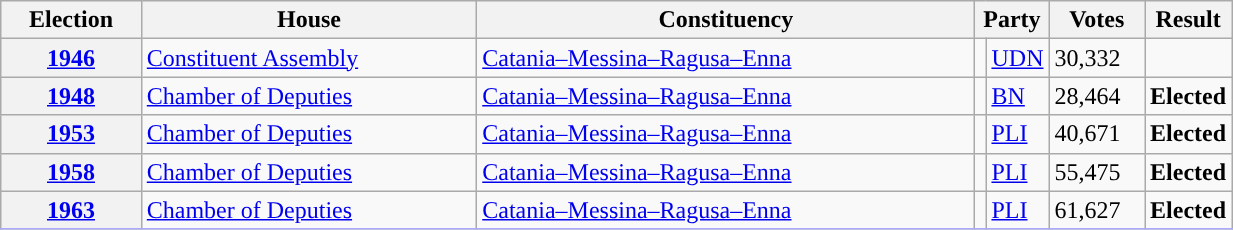<table class=wikitable style="width:65%; border:1px #AAAAFF solid">
<tr>
<th width=12%>Election</th>
<th width=30%>House</th>
<th width=45%>Constituency</th>
<th width=5% colspan="2">Party</th>
<th width=12%>Votes</th>
<th width=12%>Result</th>
</tr>
<tr>
<th><a href='#'>1946</a></th>
<td><a href='#'>Constituent Assembly</a></td>
<td><a href='#'>Catania–Messina–Ragusa–Enna</a></td>
<td></td>
<td><a href='#'>UDN</a></td>
<td>30,332</td>
<td></td>
</tr>
<tr>
<th><a href='#'>1948</a></th>
<td><a href='#'>Chamber of Deputies</a></td>
<td><a href='#'>Catania–Messina–Ragusa–Enna</a></td>
<td></td>
<td><a href='#'>BN</a></td>
<td>28,464</td>
<td> <strong>Elected</strong></td>
</tr>
<tr>
<th><a href='#'>1953</a></th>
<td><a href='#'>Chamber of Deputies</a></td>
<td><a href='#'>Catania–Messina–Ragusa–Enna</a></td>
<td></td>
<td><a href='#'>PLI</a></td>
<td>40,671</td>
<td> <strong>Elected</strong></td>
</tr>
<tr>
<th><a href='#'>1958</a></th>
<td><a href='#'>Chamber of Deputies</a></td>
<td><a href='#'>Catania–Messina–Ragusa–Enna</a></td>
<td></td>
<td><a href='#'>PLI</a></td>
<td>55,475</td>
<td> <strong>Elected</strong></td>
</tr>
<tr>
<th><a href='#'>1963</a></th>
<td><a href='#'>Chamber of Deputies</a></td>
<td><a href='#'>Catania–Messina–Ragusa–Enna</a></td>
<td></td>
<td><a href='#'>PLI</a></td>
<td>61,627</td>
<td> <strong>Elected</strong></td>
</tr>
<tr>
</tr>
</table>
